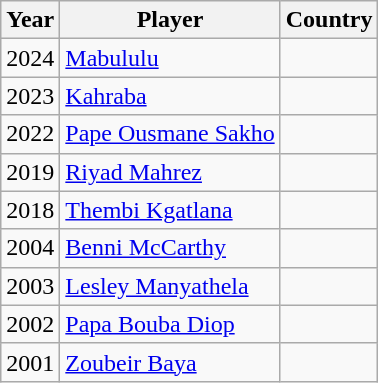<table class="wikitable">
<tr>
<th>Year</th>
<th>Player</th>
<th>Country</th>
</tr>
<tr>
<td>2024</td>
<td><a href='#'>Mabululu</a></td>
<td></td>
</tr>
<tr>
<td>2023</td>
<td><a href='#'>Kahraba</a></td>
<td></td>
</tr>
<tr>
<td>2022</td>
<td><a href='#'>Pape Ousmane Sakho</a></td>
<td></td>
</tr>
<tr>
<td>2019</td>
<td><a href='#'>Riyad Mahrez</a></td>
<td></td>
</tr>
<tr>
<td>2018</td>
<td><a href='#'>Thembi Kgatlana</a></td>
<td></td>
</tr>
<tr>
<td>2004</td>
<td><a href='#'>Benni McCarthy</a></td>
<td></td>
</tr>
<tr>
<td>2003</td>
<td><a href='#'>Lesley Manyathela</a></td>
<td></td>
</tr>
<tr>
<td>2002</td>
<td><a href='#'>Papa Bouba Diop</a></td>
<td></td>
</tr>
<tr>
<td>2001</td>
<td><a href='#'>Zoubeir Baya</a></td>
<td></td>
</tr>
</table>
